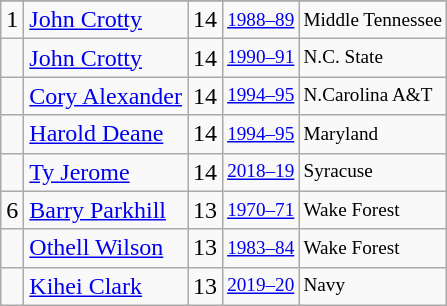<table class="wikitable">
<tr>
</tr>
<tr>
<td>1</td>
<td><a href='#'>John Crotty</a></td>
<td>14</td>
<td style="font-size:80%;"><a href='#'>1988–89</a></td>
<td style="font-size:80%;">Middle Tennessee</td>
</tr>
<tr>
<td></td>
<td><a href='#'>John Crotty</a></td>
<td>14</td>
<td style="font-size:80%;"><a href='#'>1990–91</a></td>
<td style="font-size:80%;">N.C. State</td>
</tr>
<tr>
<td></td>
<td><a href='#'>Cory Alexander</a></td>
<td>14</td>
<td style="font-size:80%;"><a href='#'>1994–95</a></td>
<td style="font-size:80%;">N.Carolina A&T</td>
</tr>
<tr>
<td></td>
<td><a href='#'>Harold Deane</a></td>
<td>14</td>
<td style="font-size:80%;"><a href='#'>1994–95</a></td>
<td style="font-size:80%;">Maryland</td>
</tr>
<tr>
<td></td>
<td><a href='#'>Ty Jerome</a></td>
<td>14</td>
<td style="font-size:80%;"><a href='#'>2018–19</a></td>
<td style="font-size:80%;">Syracuse</td>
</tr>
<tr>
<td>6</td>
<td><a href='#'>Barry Parkhill</a></td>
<td>13</td>
<td style="font-size:80%;"><a href='#'>1970–71</a></td>
<td style="font-size:80%;">Wake Forest</td>
</tr>
<tr>
<td></td>
<td><a href='#'>Othell Wilson</a></td>
<td>13</td>
<td style="font-size:80%;"><a href='#'>1983–84</a></td>
<td style="font-size:80%;">Wake Forest</td>
</tr>
<tr>
<td></td>
<td><a href='#'>Kihei Clark</a></td>
<td>13</td>
<td style="font-size:80%;"><a href='#'>2019–20</a></td>
<td style="font-size:80%;">Navy</td>
</tr>
</table>
